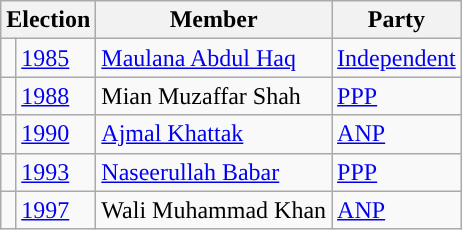<table class="wikitable">
<tr>
<th colspan="2">Election</th>
<th>Member</th>
<th>Party</th>
</tr>
<tr>
<td style="background-color: "></td>
<td><a href='#'>1985</a></td>
<td><a href='#'>Maulana Abdul Haq</a></td>
<td><a href='#'>Independent</a></td>
</tr>
<tr>
<td style="background-color: "></td>
<td><a href='#'>1988</a></td>
<td>Mian Muzaffar Shah</td>
<td><a href='#'>PPP</a></td>
</tr>
<tr>
<td style="background-color: "></td>
<td><a href='#'>1990</a></td>
<td><a href='#'>Ajmal Khattak</a></td>
<td><a href='#'>ANP</a></td>
</tr>
<tr>
<td style="background-color: "></td>
<td><a href='#'>1993</a></td>
<td><a href='#'>Naseerullah Babar</a></td>
<td><a href='#'>PPP</a></td>
</tr>
<tr>
<td style="background-color: "></td>
<td><a href='#'>1997</a></td>
<td>Wali Muhammad Khan</td>
<td><a href='#'>ANP</a></td>
</tr>
</table>
